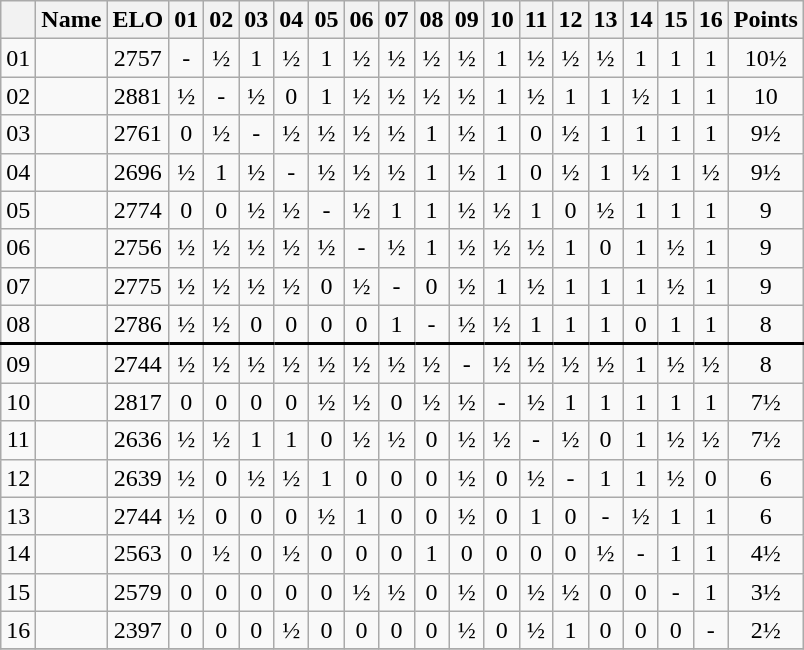<table class="wikitable" style="text-align:center;">
<tr>
<th></th>
<th>Name</th>
<th>ELO</th>
<th>01</th>
<th>02</th>
<th>03</th>
<th>04</th>
<th>05</th>
<th>06</th>
<th>07</th>
<th>08</th>
<th>09</th>
<th>10</th>
<th>11</th>
<th>12</th>
<th>13</th>
<th>14</th>
<th>15</th>
<th>16</th>
<th>Points</th>
</tr>
<tr>
<td>01</td>
<td style="text-align:left;" data-sort-value="Artemiev"></td>
<td>2757</td>
<td>-</td>
<td>½</td>
<td>1</td>
<td>½</td>
<td>1</td>
<td>½</td>
<td>½</td>
<td>½</td>
<td>½</td>
<td>1</td>
<td>½</td>
<td>½</td>
<td>½</td>
<td>1</td>
<td>1</td>
<td>1</td>
<td>10½</td>
</tr>
<tr>
<td>02</td>
<td style="text-align:left;" data-sort-value="Carlsen"></td>
<td>2881</td>
<td>½</td>
<td>-</td>
<td>½</td>
<td>0</td>
<td>1</td>
<td>½</td>
<td>½</td>
<td>½</td>
<td>½</td>
<td>1</td>
<td>½</td>
<td>1</td>
<td>1</td>
<td>½</td>
<td>1</td>
<td>1</td>
<td>10</td>
</tr>
<tr>
<td>03</td>
<td style="text-align:left;" data-sort-value="Aronian"></td>
<td>2761</td>
<td>0</td>
<td>½</td>
<td>-</td>
<td>½</td>
<td>½</td>
<td>½</td>
<td>½</td>
<td>1</td>
<td>½</td>
<td>1</td>
<td>0</td>
<td>½</td>
<td>1</td>
<td>1</td>
<td>1</td>
<td>1</td>
<td>9½</td>
</tr>
<tr>
<td>04</td>
<td style="text-align:left;" data-sort-value="Firouzja"></td>
<td>2696</td>
<td>½</td>
<td>1</td>
<td>½</td>
<td>-</td>
<td>½</td>
<td>½</td>
<td>½</td>
<td>1</td>
<td>½</td>
<td>1</td>
<td>0</td>
<td>½</td>
<td>1</td>
<td>½</td>
<td>1</td>
<td>½</td>
<td>9½</td>
</tr>
<tr>
<td>05</td>
<td style="text-align:left;" data-sort-value="So"></td>
<td>2774</td>
<td>0</td>
<td>0</td>
<td>½</td>
<td>½</td>
<td>-</td>
<td>½</td>
<td>1</td>
<td>1</td>
<td>½</td>
<td>½</td>
<td>1</td>
<td>0</td>
<td>½</td>
<td>1</td>
<td>1</td>
<td>1</td>
<td>9</td>
</tr>
<tr>
<td>06</td>
<td style="text-align:left;" data-sort-value="Mamedyarov"></td>
<td>2756</td>
<td>½</td>
<td>½</td>
<td>½</td>
<td>½</td>
<td>½</td>
<td>-</td>
<td>½</td>
<td>1</td>
<td>½</td>
<td>½</td>
<td>½</td>
<td>1</td>
<td>0</td>
<td>1</td>
<td>½</td>
<td>1</td>
<td>9</td>
</tr>
<tr>
<td>07</td>
<td style="text-align:left;" data-sort-value="Duda"></td>
<td>2775</td>
<td>½</td>
<td>½</td>
<td>½</td>
<td>½</td>
<td>0</td>
<td>½</td>
<td>-</td>
<td>0</td>
<td>½</td>
<td>1</td>
<td>½</td>
<td>1</td>
<td>1</td>
<td>1</td>
<td>½</td>
<td>1</td>
<td>9</td>
</tr>
<tr>
<td>08</td>
<td style="text-align:left;" data-sort-value="Dominguez"></td>
<td>2786</td>
<td>½</td>
<td>½</td>
<td>0</td>
<td>0</td>
<td>0</td>
<td>0</td>
<td>1</td>
<td>-</td>
<td>½</td>
<td>½</td>
<td>1</td>
<td>1</td>
<td>1</td>
<td>0</td>
<td>1</td>
<td>1</td>
<td>8</td>
</tr>
<tr>
<td style="border-top: 2px solid #000000;">09</td>
<td style="text-align:left;border-top: 2px solid #000000;" data-sort-value="Giri"></td>
<td style="border-top: 2px solid #000000;">2744</td>
<td style="border-top: 2px solid #000000;">½</td>
<td style="border-top: 2px solid #000000;">½</td>
<td style="border-top: 2px solid #000000;">½</td>
<td style="border-top: 2px solid #000000;">½</td>
<td style="border-top: 2px solid #000000;">½</td>
<td style="border-top: 2px solid #000000;">½</td>
<td style="border-top: 2px solid #000000;">½</td>
<td style="border-top: 2px solid #000000;">½</td>
<td style="border-top: 2px solid #000000;">-</td>
<td style="border-top: 2px solid #000000;">½</td>
<td style="border-top: 2px solid #000000;">½</td>
<td style="border-top: 2px solid #000000;">½</td>
<td style="border-top: 2px solid #000000;">½</td>
<td style="border-top: 2px solid #000000;">1</td>
<td style="border-top: 2px solid #000000;">½</td>
<td style="border-top: 2px solid #000000;">½</td>
<td style="border-top: 2px solid #000000;">8</td>
</tr>
<tr>
<td>10</td>
<td style="text-align:left;" data-sort-value="Vachier"></td>
<td>2817</td>
<td>0</td>
<td>0</td>
<td>0</td>
<td>0</td>
<td>½</td>
<td>½</td>
<td>0</td>
<td>½</td>
<td>½</td>
<td>-</td>
<td>½</td>
<td>1</td>
<td>1</td>
<td>1</td>
<td>1</td>
<td>1</td>
<td>7½</td>
</tr>
<tr>
<td>11</td>
<td style="text-align:left;" data-sort-value="Vidit"></td>
<td>2636</td>
<td>½</td>
<td>½</td>
<td>1</td>
<td>1</td>
<td>0</td>
<td>½</td>
<td>½</td>
<td>0</td>
<td>½</td>
<td>½</td>
<td>-</td>
<td>½</td>
<td>0</td>
<td>1</td>
<td>½</td>
<td>½</td>
<td>7½</td>
</tr>
<tr>
<td>12</td>
<td style="text-align:left;" data-sort-value="Naroditsky"></td>
<td>2639</td>
<td>½</td>
<td>0</td>
<td>½</td>
<td>½</td>
<td>1</td>
<td>0</td>
<td>0</td>
<td>0</td>
<td>½</td>
<td>0</td>
<td>½</td>
<td>-</td>
<td>1</td>
<td>1</td>
<td>½</td>
<td>0</td>
<td>6</td>
</tr>
<tr>
<td>13</td>
<td style="text-align:left;" data-sort-value="Lê"></td>
<td>2744</td>
<td>½</td>
<td>0</td>
<td>0</td>
<td>0</td>
<td>½</td>
<td>1</td>
<td>0</td>
<td>0</td>
<td>½</td>
<td>0</td>
<td>1</td>
<td>0</td>
<td>-</td>
<td>½</td>
<td>1</td>
<td>1</td>
<td>6</td>
</tr>
<tr>
<td>14</td>
<td style="text-align:left;" data-sort-value="van Foreest"></td>
<td>2563</td>
<td>0</td>
<td>½</td>
<td>0</td>
<td>½</td>
<td>0</td>
<td>0</td>
<td>0</td>
<td>1</td>
<td>0</td>
<td>0</td>
<td>0</td>
<td>0</td>
<td>½</td>
<td>-</td>
<td>1</td>
<td>1</td>
<td>4½</td>
</tr>
<tr>
<td>15</td>
<td style="text-align:left;" data-sort-value="Hansen"></td>
<td>2579</td>
<td>0</td>
<td>0</td>
<td>0</td>
<td>0</td>
<td>0</td>
<td>½</td>
<td>½</td>
<td>0</td>
<td>½</td>
<td>0</td>
<td>½</td>
<td>½</td>
<td>0</td>
<td>0</td>
<td>-</td>
<td>1</td>
<td>3½</td>
</tr>
<tr>
<td>16</td>
<td style="text-align:left;" data-sort-value="Liang"></td>
<td>2397</td>
<td>0</td>
<td>0</td>
<td>0</td>
<td>½</td>
<td>0</td>
<td>0</td>
<td>0</td>
<td>0</td>
<td>½</td>
<td>0</td>
<td>½</td>
<td>1</td>
<td>0</td>
<td>0</td>
<td>0</td>
<td>-</td>
<td>2½</td>
</tr>
<tr>
</tr>
</table>
